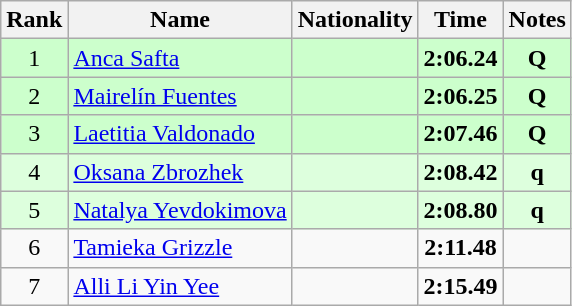<table class="wikitable sortable" style="text-align:center">
<tr>
<th>Rank</th>
<th>Name</th>
<th>Nationality</th>
<th>Time</th>
<th>Notes</th>
</tr>
<tr bgcolor=ccffcc>
<td>1</td>
<td align=left><a href='#'>Anca Safta</a></td>
<td align=left></td>
<td><strong>2:06.24</strong></td>
<td><strong>Q</strong></td>
</tr>
<tr bgcolor=ccffcc>
<td>2</td>
<td align=left><a href='#'>Mairelín Fuentes</a></td>
<td align=left></td>
<td><strong>2:06.25</strong></td>
<td><strong>Q</strong></td>
</tr>
<tr bgcolor=ccffcc>
<td>3</td>
<td align=left><a href='#'>Laetitia Valdonado</a></td>
<td align=left></td>
<td><strong>2:07.46</strong></td>
<td><strong>Q</strong></td>
</tr>
<tr bgcolor=ddffdd>
<td>4</td>
<td align=left><a href='#'>Oksana Zbrozhek</a></td>
<td align=left></td>
<td><strong>2:08.42</strong></td>
<td><strong>q</strong></td>
</tr>
<tr bgcolor=ddffdd>
<td>5</td>
<td align=left><a href='#'>Natalya Yevdokimova</a></td>
<td align=left></td>
<td><strong>2:08.80</strong></td>
<td><strong>q</strong></td>
</tr>
<tr>
<td>6</td>
<td align=left><a href='#'>Tamieka Grizzle</a></td>
<td align=left></td>
<td><strong>2:11.48</strong></td>
<td></td>
</tr>
<tr>
<td>7</td>
<td align=left><a href='#'>Alli Li Yin Yee</a></td>
<td align=left></td>
<td><strong>2:15.49</strong></td>
<td></td>
</tr>
</table>
